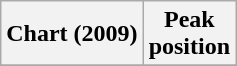<table class="wikitable sortable">
<tr>
<th align=left>Chart (2009)</th>
<th align=center>Peak<br>position</th>
</tr>
<tr>
</tr>
</table>
